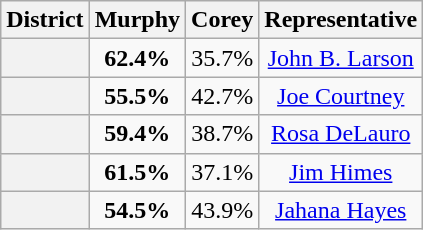<table class=wikitable>
<tr>
<th>District</th>
<th>Murphy</th>
<th>Corey</th>
<th>Representative</th>
</tr>
<tr align=center>
<th></th>
<td><strong>62.4%</strong></td>
<td>35.7%</td>
<td><a href='#'>John B. Larson</a></td>
</tr>
<tr align=center>
<th></th>
<td><strong>55.5%</strong></td>
<td>42.7%</td>
<td><a href='#'>Joe Courtney</a></td>
</tr>
<tr align=center>
<th></th>
<td><strong>59.4%</strong></td>
<td>38.7%</td>
<td><a href='#'>Rosa DeLauro</a></td>
</tr>
<tr align=center>
<th></th>
<td><strong>61.5%</strong></td>
<td>37.1%</td>
<td><a href='#'>Jim Himes</a></td>
</tr>
<tr align=center>
<th></th>
<td><strong>54.5%</strong></td>
<td>43.9%</td>
<td><a href='#'>Jahana Hayes</a></td>
</tr>
</table>
